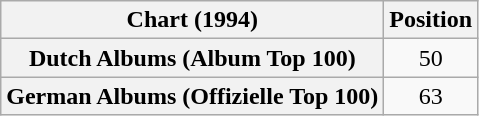<table class="wikitable sortable plainrowheaders">
<tr>
<th>Chart (1994)</th>
<th>Position</th>
</tr>
<tr>
<th scope="row">Dutch Albums (Album Top 100)</th>
<td align="center">50</td>
</tr>
<tr>
<th scope="row">German Albums (Offizielle Top 100)</th>
<td align="center">63</td>
</tr>
</table>
